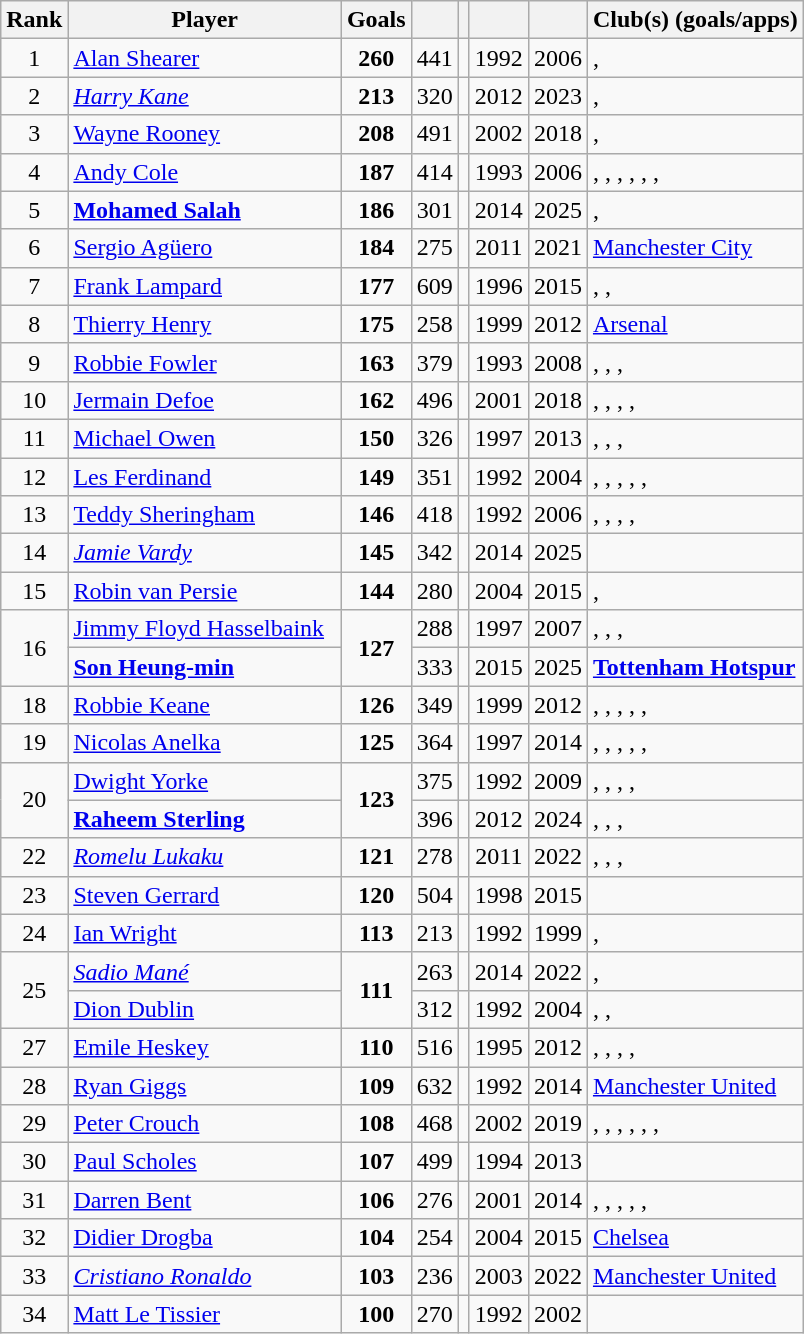<table class="wikitable sortable" style="text-align:center">
<tr>
<th scope="col">Rank</th>
<th scope="col" width="175px">Player</th>
<th scope="col">Goals</th>
<th scope="col"></th>
<th scope="col"></th>
<th scope="col"></th>
<th scope="col"></th>
<th class="unsortable">Club(s) (goals/apps)</th>
</tr>
<tr>
<td>1</td>
<td style="text-align:left" data-sort-value="Shearer, Alan"> <a href='#'>Alan Shearer</a></td>
<td><strong>260</strong></td>
<td>441</td>
<td></td>
<td>1992</td>
<td>2006</td>
<td style="text-align:left">, </td>
</tr>
<tr>
<td>2</td>
<td style="text-align:left" data-sort-value="Kane, Harry"> <em><a href='#'>Harry Kane</a></em></td>
<td><strong>213</strong></td>
<td>320</td>
<td></td>
<td>2012</td>
<td>2023</td>
<td style="text-align:left">, </td>
</tr>
<tr>
<td>3</td>
<td style="text-align:left" data-sort-value="Rooney, Wayne"> <a href='#'>Wayne Rooney</a></td>
<td><strong>208</strong></td>
<td>491</td>
<td></td>
<td>2002</td>
<td>2018</td>
<td style="text-align:left">, </td>
</tr>
<tr>
<td>4</td>
<td style="text-align:left" data-sort-value="Cole, Andy"> <a href='#'>Andy Cole</a></td>
<td><strong>187</strong></td>
<td>414</td>
<td></td>
<td>1993</td>
<td>2006</td>
<td style="text-align:left">, , , , , , </td>
</tr>
<tr>
<td>5</td>
<td style="text-align:left" data-sort-value="Salah, Mohamed"> <strong><a href='#'>Mohamed Salah</a></strong></td>
<td><strong>186</strong></td>
<td>301</td>
<td></td>
<td>2014</td>
<td>2025</td>
<td style="text-align:left">, </td>
</tr>
<tr>
<td>6</td>
<td style="text-align:left" data-sort-value="Aguero, Sergio"> <a href='#'>Sergio Agüero</a></td>
<td><strong>184</strong></td>
<td>275</td>
<td></td>
<td>2011</td>
<td>2021</td>
<td style="text-align:left"><a href='#'>Manchester City</a></td>
</tr>
<tr>
<td>7</td>
<td style="text-align:left" data-sort-value="Lampard, Frank"> <a href='#'>Frank Lampard</a></td>
<td><strong>177</strong></td>
<td>609</td>
<td></td>
<td>1996</td>
<td>2015</td>
<td style="text-align:left">, , </td>
</tr>
<tr>
<td>8</td>
<td style="text-align:left" data-sort-value="Henry, Thierry"> <a href='#'>Thierry Henry</a></td>
<td><strong>175</strong></td>
<td>258</td>
<td></td>
<td>1999</td>
<td>2012</td>
<td style="text-align:left"><a href='#'>Arsenal</a></td>
</tr>
<tr>
<td>9</td>
<td style="text-align:left" data-sort-value="Fowler, Robbie"> <a href='#'>Robbie Fowler</a></td>
<td><strong>163</strong></td>
<td>379</td>
<td></td>
<td>1993</td>
<td>2008</td>
<td style="text-align:left">, , , </td>
</tr>
<tr>
<td>10</td>
<td style="text-align:left" data-sort-value="Defoe, Jermain"> <a href='#'>Jermain Defoe</a></td>
<td><strong>162</strong></td>
<td>496</td>
<td></td>
<td>2001</td>
<td>2018</td>
<td style="text-align:left">, , , , </td>
</tr>
<tr>
<td>11</td>
<td style="text-align:left" data-sort-value="Owen, Michael"> <a href='#'>Michael Owen</a></td>
<td><strong>150</strong></td>
<td>326</td>
<td></td>
<td>1997</td>
<td>2013</td>
<td style="text-align:left">, , , </td>
</tr>
<tr>
<td>12</td>
<td style="text-align:left" data-sort-value="Ferdinand, Les"> <a href='#'>Les Ferdinand</a></td>
<td><strong>149</strong></td>
<td>351</td>
<td></td>
<td>1992</td>
<td>2004</td>
<td style="text-align:left">, , , , , </td>
</tr>
<tr>
<td>13</td>
<td style="text-align:left" data-sort-value="Sheringham, Teddy"> <a href='#'>Teddy Sheringham</a></td>
<td><strong>146</strong></td>
<td>418</td>
<td></td>
<td>1992</td>
<td>2006</td>
<td style="text-align:left">, , , , </td>
</tr>
<tr>
<td>14</td>
<td style="text-align:left" data-sort-value="Vardy, Jamie"> <em><a href='#'>Jamie Vardy</a></em></td>
<td><strong>145</strong></td>
<td>342</td>
<td></td>
<td>2014</td>
<td>2025</td>
<td style="text-align:left"></td>
</tr>
<tr>
<td>15</td>
<td style="text-align:left" data-sort-value="Persie, Robin van"> <a href='#'>Robin van Persie</a></td>
<td><strong>144</strong></td>
<td>280</td>
<td></td>
<td>2004</td>
<td>2015</td>
<td style="text-align:left">, </td>
</tr>
<tr>
<td rowspan="2">16</td>
<td style="text-align:left" data-sort-value="Hasselbaink, Jimmy Floyd"> <a href='#'>Jimmy Floyd Hasselbaink</a></td>
<td rowspan="2"><strong>127</strong></td>
<td>288</td>
<td></td>
<td>1997</td>
<td>2007</td>
<td style="text-align:left">, , , </td>
</tr>
<tr>
<td style="text-align:left" data-sort-value="Son, Heung-min"> <strong><a href='#'>Son Heung-min</a></strong></td>
<td>333</td>
<td></td>
<td>2015</td>
<td>2025</td>
<td style="text-align:left"><strong><a href='#'>Tottenham Hotspur</a></strong></td>
</tr>
<tr>
<td>18</td>
<td style="text-align:left" data-sort-value="Keane, Robbie"> <a href='#'>Robbie Keane</a></td>
<td><strong>126</strong></td>
<td>349</td>
<td></td>
<td>1999</td>
<td>2012</td>
<td style="text-align:left">, , , , , </td>
</tr>
<tr>
<td>19</td>
<td style="text-align:left" data-sort-value="Anelka, Nicholas"> <a href='#'>Nicolas Anelka</a></td>
<td><strong>125</strong></td>
<td>364</td>
<td></td>
<td>1997</td>
<td>2014</td>
<td style="text-align:left">, , , , , </td>
</tr>
<tr>
<td rowspan="2">20</td>
<td style="text-align:left" data-sort-value="Yorke, Dwight"> <a href='#'>Dwight Yorke</a></td>
<td rowspan="2"><strong>123</strong></td>
<td>375</td>
<td></td>
<td>1992</td>
<td>2009</td>
<td style="text-align:left">, , , , </td>
</tr>
<tr>
<td style="text-align:left" data-sort-value="Sterling, Raheem"> <strong><a href='#'>Raheem Sterling</a></strong></td>
<td>396</td>
<td></td>
<td>2012</td>
<td>2024</td>
<td style="text-align:left">, , , </td>
</tr>
<tr>
<td>22</td>
<td style="text-align:left" data-sort-value="Lukaku, Romelu"> <em><a href='#'>Romelu Lukaku</a></em></td>
<td><strong>121</strong></td>
<td>278</td>
<td></td>
<td>2011</td>
<td>2022</td>
<td style="text-align:left">, , , </td>
</tr>
<tr>
<td>23</td>
<td style="text-align:left" data-sort-value="Gerrard, Steven"> <a href='#'>Steven Gerrard</a></td>
<td><strong>120</strong></td>
<td>504</td>
<td></td>
<td>1998</td>
<td>2015</td>
<td style="text-align:left"></td>
</tr>
<tr>
<td>24</td>
<td style="text-align:left" data-sort-value="Wright, Ian"> <a href='#'>Ian Wright</a></td>
<td><strong>113</strong></td>
<td>213</td>
<td></td>
<td>1992</td>
<td>1999</td>
<td style="text-align:left">, </td>
</tr>
<tr>
<td rowspan="2">25</td>
<td style="text-align:left" data-sort-value="Mané, Sadio"> <em><a href='#'>Sadio Mané</a></em></td>
<td rowspan="2"><strong>111</strong></td>
<td>263</td>
<td></td>
<td>2014</td>
<td>2022</td>
<td style="text-align:left">, </td>
</tr>
<tr>
<td style="text-align:left" data-sort-value="Dublin, Dion"> <a href='#'>Dion Dublin</a></td>
<td>312</td>
<td></td>
<td>1992</td>
<td>2004</td>
<td style="text-align:left">, , </td>
</tr>
<tr>
<td>27</td>
<td style="text-align:left" data-sort-value="Heskey, Emile"> <a href='#'>Emile Heskey</a></td>
<td><strong>110</strong></td>
<td>516</td>
<td></td>
<td>1995</td>
<td>2012</td>
<td style="text-align:left">, , , , </td>
</tr>
<tr>
<td>28</td>
<td style="text-align:left" data-sort-value="Giggs, Ryan"> <a href='#'>Ryan Giggs</a></td>
<td><strong>109</strong></td>
<td>632</td>
<td></td>
<td>1992</td>
<td>2014</td>
<td style="text-align:left"><a href='#'>Manchester United</a></td>
</tr>
<tr>
<td>29</td>
<td style="text-align:left" data-sort-value="Crouch, Peter"> <a href='#'>Peter Crouch</a></td>
<td><strong>108</strong></td>
<td>468</td>
<td></td>
<td>2002</td>
<td>2019</td>
<td style="text-align:left">, , , , , , </td>
</tr>
<tr>
<td>30</td>
<td style="text-align:left" data-sort-value="Scholes, Paul"> <a href='#'>Paul Scholes</a></td>
<td><strong>107</strong></td>
<td>499</td>
<td></td>
<td>1994</td>
<td>2013</td>
<td style="text-align:left"></td>
</tr>
<tr>
<td>31</td>
<td style="text-align:left" data-sort-value="Bent, Darren"> <a href='#'>Darren Bent</a></td>
<td><strong>106</strong></td>
<td>276</td>
<td></td>
<td>2001</td>
<td>2014</td>
<td style="text-align:left">, , , , , </td>
</tr>
<tr>
<td>32</td>
<td style="text-align:left" data-sort-value="Drogba, Didier"> <a href='#'>Didier Drogba</a></td>
<td><strong>104</strong></td>
<td>254</td>
<td></td>
<td>2004</td>
<td>2015</td>
<td style="text-align:left"><a href='#'>Chelsea</a></td>
</tr>
<tr>
<td>33</td>
<td style="text-align:left" data-sort-value="Ronaldo, Cristiano"> <em><a href='#'>Cristiano Ronaldo</a></em></td>
<td><strong>103</strong></td>
<td>236</td>
<td></td>
<td>2003</td>
<td>2022</td>
<td style="text-align:left"><a href='#'>Manchester United</a></td>
</tr>
<tr>
<td>34</td>
<td style="text-align:left" data-sort-value="Le Tissier, Matt"> <a href='#'>Matt Le Tissier</a></td>
<td><strong>100</strong></td>
<td>270</td>
<td></td>
<td>1992</td>
<td>2002</td>
<td style="text-align:left"></td>
</tr>
</table>
